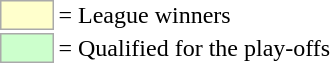<table>
<tr>
<td style="background-color:#ffffcc; border:1px solid #aaaaaa; width:2em;"></td>
<td>= League winners</td>
</tr>
<tr>
<td style="background-color:#ccffcc; border:1px solid #aaaaaa; width:2em;"></td>
<td>= Qualified for the play-offs</td>
</tr>
</table>
